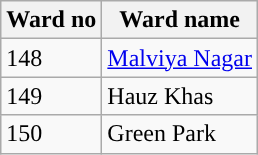<table class="wikitable sortable">
<tr>
<th>Ward no</th>
<th>Ward name</th>
</tr>
<tr>
<td>148</td>
<td><a href='#'>Malviya Nagar</a></td>
</tr>
<tr>
<td>149</td>
<td>Hauz Khas</td>
</tr>
<tr>
<td>150</td>
<td>Green Park</td>
</tr>
</table>
